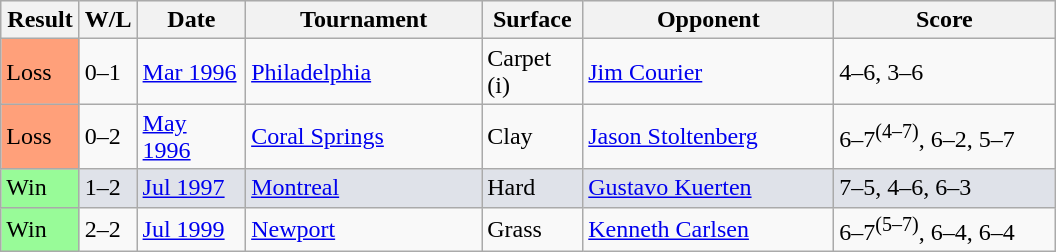<table class="wikitable">
<tr style="background:#eee;">
<th style="width:45px">Result</th>
<th style="width:30px" class="unsortable">W/L</th>
<th style="width:65px">Date</th>
<th style="width:150px">Tournament</th>
<th style="width:60px">Surface</th>
<th style="width:160px">Opponent</th>
<th style="width:140px" class="unsortable">Score</th>
</tr>
<tr>
<td style="background:#ffa07a;">Loss</td>
<td>0–1</td>
<td><a href='#'>Mar 1996</a></td>
<td><a href='#'>Philadelphia</a></td>
<td>Carpet (i)</td>
<td> <a href='#'>Jim Courier</a></td>
<td>4–6, 3–6</td>
</tr>
<tr>
<td style="background:#ffa07a;">Loss</td>
<td>0–2</td>
<td><a href='#'>May 1996</a></td>
<td><a href='#'>Coral Springs</a></td>
<td>Clay</td>
<td> <a href='#'>Jason Stoltenberg</a></td>
<td>6–7<sup>(4–7)</sup>, 6–2, 5–7</td>
</tr>
<tr bgcolor="#dfe2e9">
<td style="background:#98fb98;">Win</td>
<td>1–2</td>
<td><a href='#'>Jul 1997</a></td>
<td><a href='#'>Montreal</a></td>
<td>Hard</td>
<td> <a href='#'>Gustavo Kuerten</a></td>
<td>7–5, 4–6, 6–3</td>
</tr>
<tr>
<td style="background:#98fb98;">Win</td>
<td>2–2</td>
<td><a href='#'>Jul 1999</a></td>
<td><a href='#'>Newport</a></td>
<td>Grass</td>
<td> <a href='#'>Kenneth Carlsen</a></td>
<td>6–7<sup>(5–7)</sup>, 6–4, 6–4</td>
</tr>
</table>
